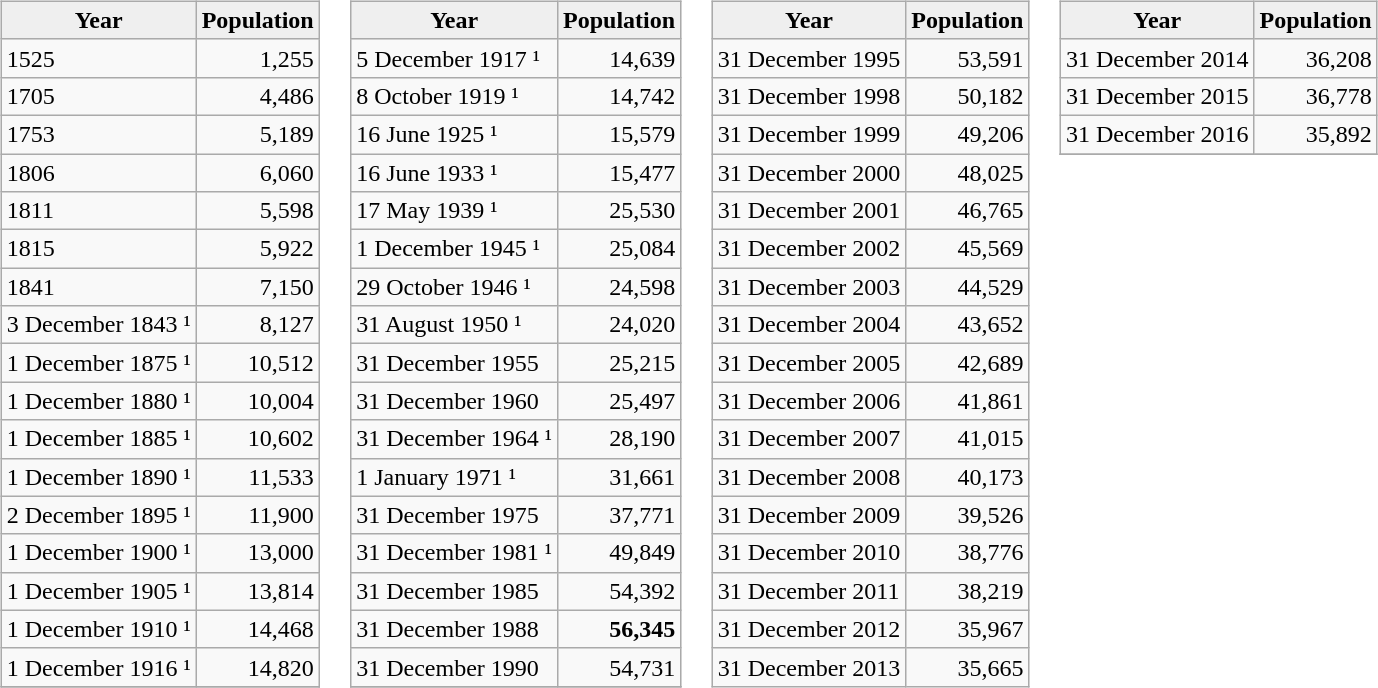<table>
<tr>
<td valign="top"><br><table class="wikitable">
<tr>
<th style="background:#EFEFEF;">Year</th>
<th style="background:#EFEFEF;">Population</th>
</tr>
<tr ---->
<td>1525</td>
<td align="right">1,255</td>
</tr>
<tr ---->
<td>1705</td>
<td align="right">4,486</td>
</tr>
<tr ---->
<td>1753</td>
<td align="right">5,189</td>
</tr>
<tr ---->
<td>1806</td>
<td align="right">6,060</td>
</tr>
<tr ---->
<td>1811</td>
<td align="right">5,598</td>
</tr>
<tr ---->
<td>1815</td>
<td align="right">5,922</td>
</tr>
<tr ---->
<td>1841</td>
<td align="right">7,150</td>
</tr>
<tr ---->
<td>3 December 1843 ¹</td>
<td align="right">8,127</td>
</tr>
<tr ---->
<td>1 December 1875 ¹</td>
<td align="right">10,512</td>
</tr>
<tr ---->
<td>1 December 1880 ¹</td>
<td align="right">10,004</td>
</tr>
<tr ---->
<td>1 December 1885 ¹</td>
<td align="right">10,602</td>
</tr>
<tr ---->
<td>1 December 1890 ¹</td>
<td align="right">11,533</td>
</tr>
<tr ---->
<td>2 December 1895 ¹</td>
<td align="right">11,900</td>
</tr>
<tr ---->
<td>1 December 1900 ¹</td>
<td align="right">13,000</td>
</tr>
<tr ---->
<td>1 December 1905 ¹</td>
<td align="right">13,814</td>
</tr>
<tr ---->
<td>1 December 1910 ¹</td>
<td align="right">14,468</td>
</tr>
<tr ---->
<td>1 December 1916 ¹</td>
<td align="right">14,820</td>
</tr>
<tr ---->
</tr>
</table>
</td>
<td valign="top"><br><table class="wikitable">
<tr>
<th style="background:#EFEFEF;">Year</th>
<th style="background:#EFEFEF;">Population</th>
</tr>
<tr ---->
<td>5 December 1917 ¹</td>
<td align="right">14,639</td>
</tr>
<tr ---->
<td>8 October 1919 ¹</td>
<td align="right">14,742</td>
</tr>
<tr ---->
<td>16 June 1925 ¹</td>
<td align="right">15,579</td>
</tr>
<tr ---->
<td>16 June 1933 ¹</td>
<td align="right">15,477</td>
</tr>
<tr ---->
<td>17 May 1939 ¹</td>
<td align="right">25,530</td>
</tr>
<tr ---->
<td>1 December 1945 ¹</td>
<td align="right">25,084</td>
</tr>
<tr ---->
<td>29 October 1946 ¹</td>
<td align="right">24,598</td>
</tr>
<tr ---->
<td>31 August 1950 ¹</td>
<td align="right">24,020</td>
</tr>
<tr ---->
<td>31 December 1955</td>
<td align="right">25,215</td>
</tr>
<tr ---->
<td>31 December 1960</td>
<td align="right">25,497</td>
</tr>
<tr ---->
<td>31 December 1964 ¹</td>
<td align="right">28,190</td>
</tr>
<tr ---->
<td>1 January 1971 ¹</td>
<td align="right">31,661</td>
</tr>
<tr ---->
<td>31 December 1975</td>
<td align="right">37,771</td>
</tr>
<tr ---->
<td>31 December 1981 ¹</td>
<td align="right">49,849</td>
</tr>
<tr ---->
<td>31 December 1985</td>
<td align="right">54,392</td>
</tr>
<tr ---->
<td>31 December 1988</td>
<td align="right"><strong>56,345</strong></td>
</tr>
<tr ---->
<td>31 December 1990</td>
<td align="right">54,731</td>
</tr>
<tr ---->
</tr>
</table>
</td>
<td valign="top"><br><table class="wikitable">
<tr>
<th style="background:#EFEFEF;">Year</th>
<th style="background:#EFEFEF;">Population</th>
</tr>
<tr ---->
<td>31 December 1995</td>
<td align="right">53,591</td>
</tr>
<tr ---->
<td>31 December 1998</td>
<td align="right">50,182</td>
</tr>
<tr ---->
<td>31 December 1999</td>
<td align="right">49,206</td>
</tr>
<tr ---->
<td>31 December 2000</td>
<td align="right">48,025</td>
</tr>
<tr ---->
<td>31 December 2001</td>
<td align="right">46,765</td>
</tr>
<tr ---->
<td>31 December 2002</td>
<td align="right">45,569</td>
</tr>
<tr ---->
<td>31 December 2003</td>
<td align="right">44,529</td>
</tr>
<tr ---->
<td>31 December 2004</td>
<td align="right">43,652</td>
</tr>
<tr ---->
<td>31 December 2005</td>
<td align="right">42,689</td>
</tr>
<tr ---->
<td>31 December 2006</td>
<td align="right">41,861</td>
</tr>
<tr ---->
<td>31 December 2007</td>
<td align="right">41,015</td>
</tr>
<tr ---->
<td>31 December 2008</td>
<td align="right">40,173</td>
</tr>
<tr ---->
<td>31 December 2009</td>
<td align="right">39,526</td>
</tr>
<tr ---->
<td>31 December 2010</td>
<td align="right">38,776</td>
</tr>
<tr ---->
<td>31 December 2011</td>
<td align="right">38,219</td>
</tr>
<tr ---->
<td>31 December 2012</td>
<td align="right">35,967</td>
</tr>
<tr ---->
<td>31 December 2013</td>
<td align="right">35,665</td>
</tr>
</table>
</td>
<td valign="top"><br><table class="wikitable">
<tr>
<th style="background:#EFEFEF;">Year</th>
<th style="background:#EFEFEF;">Population</th>
</tr>
<tr ---->
<td>31 December 2014</td>
<td align="right">36,208</td>
</tr>
<tr ---->
<td>31 December 2015</td>
<td align="right">36,778</td>
</tr>
<tr ---->
<td>31 December 2016</td>
<td align="right">35,892</td>
</tr>
<tr ---->
</tr>
</table>
</td>
</tr>
</table>
